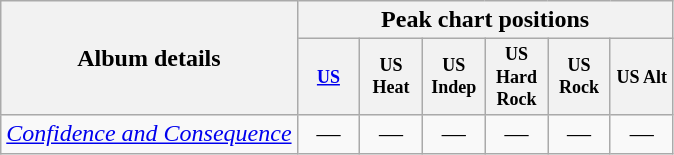<table class="wikitable" style="text-align:center;">
<tr>
<th rowspan="2">Album details</th>
<th colspan="19">Peak chart positions</th>
</tr>
<tr>
<th style="width:3em;font-size:75%"><a href='#'>US</a></th>
<th style="width:3em;font-size:75%">US Heat</th>
<th style="width:3em;font-size:75%">US Indep</th>
<th style="width:3em;font-size:75%">US Hard Rock</th>
<th style="width:3em;font-size:75%">US Rock</th>
<th style="width:3em;font-size:75%">US Alt</th>
</tr>
<tr>
<td align=left><em><a href='#'>Confidence and Consequence</a></em><br></td>
<td>—</td>
<td>—</td>
<td>—</td>
<td>—</td>
<td>—</td>
<td>—</td>
</tr>
</table>
